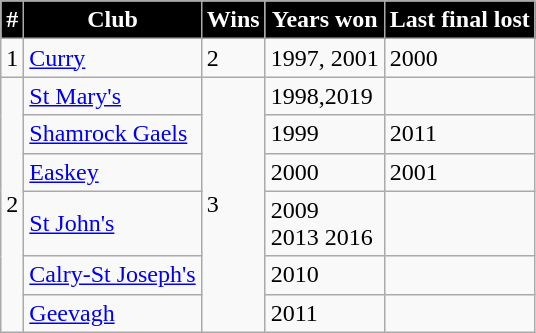<table class="wikitable">
<tr>
<th style="background:black;color:white">#</th>
<th style="background:black;color:white">Club</th>
<th style="background:black;color:white">Wins</th>
<th style="background:black;color:white">Years won</th>
<th style="background:black;color:white">Last final lost</th>
</tr>
<tr>
<td>1</td>
<td><a href='#'>Curry</a></td>
<td>2</td>
<td>1997, 2001</td>
<td>2000</td>
</tr>
<tr>
<td rowspan="6">2</td>
<td><a href='#'>St Mary's</a></td>
<td rowspan="6">3</td>
<td>1998,2019</td>
<td></td>
</tr>
<tr>
<td><a href='#'>Shamrock Gaels</a></td>
<td>1999</td>
<td>2011</td>
</tr>
<tr>
<td><a href='#'>Easkey</a></td>
<td>2000</td>
<td>2001</td>
</tr>
<tr>
<td><a href='#'>St John's</a></td>
<td>2009<br>2013
2016</td>
<td></td>
</tr>
<tr>
<td><a href='#'>Calry-St Joseph's</a></td>
<td>2010</td>
<td></td>
</tr>
<tr>
<td><a href='#'>Geevagh</a></td>
<td>2011</td>
<td></td>
</tr>
</table>
